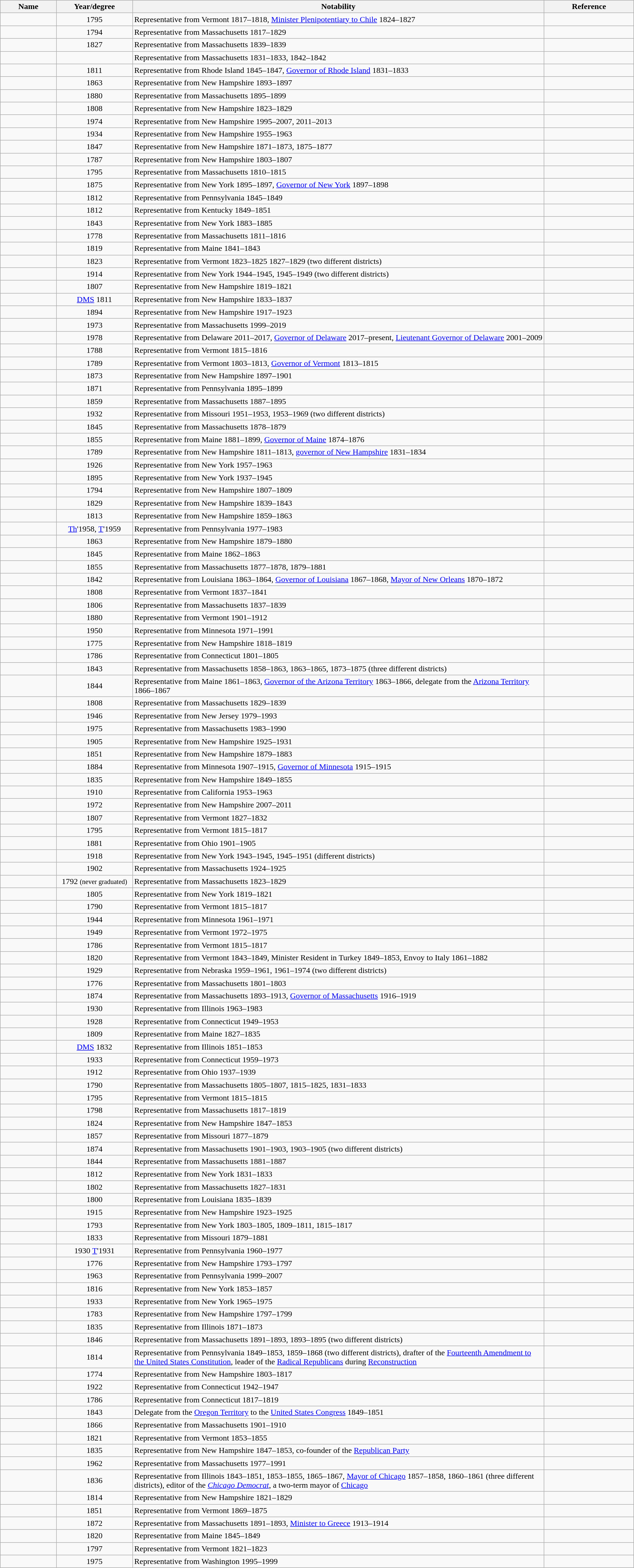<table class="wikitable sortable" style="width:100%">
<tr>
<th style="width:*;">Name</th>
<th style="width:12%;">Year/degree</th>
<th style="width:65%;" class="unsortable">Notability</th>
<th style="width:*;" class="unsortable">Reference</th>
</tr>
<tr>
<td></td>
<td style="text-align:center;">1795</td>
<td>Representative from Vermont 1817–1818, <a href='#'>Minister Plenipotentiary to Chile</a> 1824–1827</td>
<td style="text-align:center;"></td>
</tr>
<tr>
<td></td>
<td style="text-align:center;">1794</td>
<td>Representative from Massachusetts 1817–1829</td>
<td style="text-align:center;"></td>
</tr>
<tr>
<td></td>
<td style="text-align:center;">1827</td>
<td>Representative from Massachusetts 1839–1839</td>
<td style="text-align:center;"></td>
</tr>
<tr>
<td></td>
<td style="text-align:center;"></td>
<td>Representative from Massachusetts 1831–1833, 1842–1842</td>
<td style="text-align:center;"></td>
</tr>
<tr>
<td></td>
<td style="text-align:center;">1811</td>
<td>Representative from Rhode Island 1845–1847, <a href='#'>Governor of Rhode Island</a> 1831–1833</td>
<td style="text-align:center;"></td>
</tr>
<tr>
<td></td>
<td style="text-align:center;">1863</td>
<td>Representative from New Hampshire 1893–1897</td>
<td style="text-align:center;"></td>
</tr>
<tr>
<td></td>
<td style="text-align:center;">1880</td>
<td>Representative from Massachusetts 1895–1899</td>
<td style="text-align:center;"></td>
</tr>
<tr>
<td></td>
<td style="text-align:center;">1808</td>
<td>Representative from New Hampshire 1823–1829</td>
<td style="text-align:center;"></td>
</tr>
<tr>
<td></td>
<td style="text-align:center;">1974</td>
<td>Representative from New Hampshire 1995–2007, 2011–2013</td>
<td style="text-align:center;"></td>
</tr>
<tr>
<td></td>
<td style="text-align:center;">1934</td>
<td>Representative from New Hampshire 1955–1963</td>
<td style="text-align:center;"></td>
</tr>
<tr>
<td></td>
<td style="text-align:center;">1847</td>
<td>Representative from New Hampshire 1871–1873, 1875–1877</td>
<td style="text-align:center;"></td>
</tr>
<tr>
<td></td>
<td style="text-align:center;">1787</td>
<td>Representative from New Hampshire 1803–1807</td>
<td style="text-align:center;"></td>
</tr>
<tr>
<td></td>
<td style="text-align:center;">1795</td>
<td>Representative from Massachusetts 1810–1815</td>
<td style="text-align:center;"></td>
</tr>
<tr>
<td></td>
<td style="text-align:center;">1875</td>
<td>Representative from New York 1895–1897, <a href='#'>Governor of New York</a> 1897–1898</td>
<td style="text-align:center;"></td>
</tr>
<tr>
<td></td>
<td style="text-align:center;">1812</td>
<td>Representative from Pennsylvania 1845–1849</td>
<td style="text-align:center;"></td>
</tr>
<tr>
<td></td>
<td style="text-align:center;">1812</td>
<td>Representative from Kentucky 1849–1851</td>
<td style="text-align:center;"></td>
</tr>
<tr>
<td></td>
<td style="text-align:center;">1843</td>
<td>Representative from New York 1883–1885</td>
<td style="text-align:center;"></td>
</tr>
<tr>
<td></td>
<td style="text-align:center;">1778</td>
<td>Representative from Massachusetts 1811–1816</td>
<td style="text-align:center;"></td>
</tr>
<tr>
<td></td>
<td style="text-align:center;">1819</td>
<td>Representative from Maine 1841–1843</td>
<td style="text-align:center;"></td>
</tr>
<tr>
<td></td>
<td style="text-align:center;">1823</td>
<td>Representative from Vermont 1823–1825 1827–1829 (two different districts)</td>
<td style="text-align:center;"></td>
</tr>
<tr>
<td></td>
<td style="text-align:center;">1914</td>
<td>Representative from New York 1944–1945, 1945–1949 (two different districts)</td>
<td style="text-align:center;"></td>
</tr>
<tr>
<td></td>
<td style="text-align:center;">1807</td>
<td>Representative from New Hampshire 1819–1821</td>
<td style="text-align:center;"></td>
</tr>
<tr>
<td></td>
<td style="text-align:center;"><a href='#'>DMS</a> 1811</td>
<td>Representative from New Hampshire 1833–1837</td>
<td style="text-align:center;"></td>
</tr>
<tr>
<td></td>
<td style="text-align:center;">1894</td>
<td>Representative from New Hampshire 1917–1923</td>
<td style="text-align:center;"></td>
</tr>
<tr>
<td></td>
<td style="text-align:center;">1973</td>
<td>Representative from Massachusetts 1999–2019</td>
<td style="text-align:center;"></td>
</tr>
<tr>
<td></td>
<td style="text-align:center;">1978</td>
<td>Representative from Delaware 2011–2017, <a href='#'>Governor of Delaware</a> 2017–present, <a href='#'>Lieutenant Governor of Delaware</a> 2001–2009</td>
<td style="text-align:center;"></td>
</tr>
<tr>
<td></td>
<td style="text-align:center;">1788</td>
<td>Representative from Vermont 1815–1816</td>
<td style="text-align:center;"></td>
</tr>
<tr>
<td></td>
<td style="text-align:center;">1789</td>
<td>Representative from Vermont 1803–1813, <a href='#'>Governor of Vermont</a> 1813–1815</td>
<td style="text-align:center;"></td>
</tr>
<tr>
<td></td>
<td style="text-align:center;">1873</td>
<td>Representative from New Hampshire 1897–1901</td>
<td style="text-align:center;"></td>
</tr>
<tr>
<td></td>
<td style="text-align:center;">1871</td>
<td>Representative from Pennsylvania 1895–1899</td>
<td style="text-align:center;"></td>
</tr>
<tr>
<td></td>
<td style="text-align:center;">1859</td>
<td>Representative from Massachusetts 1887–1895</td>
<td style="text-align:center;"></td>
</tr>
<tr>
<td></td>
<td style="text-align:center;">1932</td>
<td>Representative from Missouri 1951–1953, 1953–1969 (two different districts)</td>
<td style="text-align:center;"></td>
</tr>
<tr>
<td></td>
<td style="text-align:center;">1845</td>
<td>Representative from Massachusetts 1878–1879</td>
<td style="text-align:center;"></td>
</tr>
<tr>
<td></td>
<td style="text-align:center;">1855</td>
<td>Representative from Maine 1881–1899, <a href='#'>Governor of Maine</a> 1874–1876</td>
<td style="text-align:center;"></td>
</tr>
<tr>
<td></td>
<td style="text-align:center;">1789</td>
<td>Representative from New Hampshire 1811–1813, <a href='#'>governor of New Hampshire</a> 1831–1834</td>
<td style="text-align:center;"></td>
</tr>
<tr>
<td></td>
<td style="text-align:center;">1926</td>
<td>Representative from New York 1957–1963</td>
<td style="text-align:center;"></td>
</tr>
<tr>
<td></td>
<td style="text-align:center;">1895</td>
<td>Representative from New York 1937–1945</td>
<td style="text-align:center;"></td>
</tr>
<tr>
<td></td>
<td style="text-align:center;">1794</td>
<td>Representative from New Hampshire 1807–1809</td>
<td style="text-align:center;"></td>
</tr>
<tr>
<td></td>
<td style="text-align:center;">1829</td>
<td>Representative from New Hampshire 1839–1843</td>
<td style="text-align:center;"></td>
</tr>
<tr>
<td></td>
<td style="text-align:center;">1813</td>
<td>Representative from New Hampshire 1859–1863</td>
<td style="text-align:center;"></td>
</tr>
<tr>
<td></td>
<td style="text-align:center;"><a href='#'>Th</a>'1958, <a href='#'>T</a>'1959</td>
<td>Representative from Pennsylvania 1977–1983</td>
<td style="text-align:center;"></td>
</tr>
<tr>
<td></td>
<td style="text-align:center;">1863</td>
<td>Representative from New Hampshire 1879–1880</td>
<td style="text-align:center;"></td>
</tr>
<tr>
<td></td>
<td style="text-align:center;">1845</td>
<td>Representative from Maine 1862–1863</td>
<td style="text-align:center;"></td>
</tr>
<tr>
<td></td>
<td style="text-align:center;">1855</td>
<td>Representative from Massachusetts 1877–1878, 1879–1881</td>
<td style="text-align:center;"></td>
</tr>
<tr>
<td></td>
<td style="text-align:center;">1842</td>
<td>Representative from Louisiana 1863–1864, <a href='#'>Governor of Louisiana</a> 1867–1868, <a href='#'>Mayor of New Orleans</a> 1870–1872</td>
<td style="text-align:center;"></td>
</tr>
<tr>
<td></td>
<td style="text-align:center;">1808</td>
<td>Representative from Vermont 1837–1841</td>
<td style="text-align:center;"></td>
</tr>
<tr>
<td></td>
<td style="text-align:center;">1806</td>
<td>Representative from Massachusetts 1837–1839</td>
<td style="text-align:center;"></td>
</tr>
<tr>
<td></td>
<td style="text-align:center;">1880</td>
<td>Representative from Vermont 1901–1912</td>
<td style="text-align:center;"></td>
</tr>
<tr>
<td></td>
<td style="text-align:center;">1950</td>
<td>Representative from Minnesota 1971–1991</td>
<td style="text-align:center;"></td>
</tr>
<tr>
<td></td>
<td style="text-align:center;">1775</td>
<td>Representative from New Hampshire 1818–1819</td>
<td style="text-align:center;"></td>
</tr>
<tr>
<td></td>
<td style="text-align:center;">1786</td>
<td>Representative from Connecticut 1801–1805</td>
<td style="text-align:center;"></td>
</tr>
<tr>
<td></td>
<td style="text-align:center;">1843</td>
<td>Representative from Massachusetts 1858–1863, 1863–1865, 1873–1875 (three different districts)</td>
<td style="text-align:center;"></td>
</tr>
<tr>
<td></td>
<td style="text-align:center;">1844</td>
<td>Representative from Maine 1861–1863, <a href='#'>Governor of the Arizona Territory</a> 1863–1866, delegate from the <a href='#'>Arizona Territory</a> 1866–1867</td>
<td style="text-align:center;"></td>
</tr>
<tr>
<td></td>
<td style="text-align:center;">1808</td>
<td>Representative from Massachusetts 1829–1839</td>
<td style="text-align:center;"></td>
</tr>
<tr>
<td></td>
<td style="text-align:center;">1946</td>
<td>Representative from New Jersey 1979–1993</td>
<td style="text-align:center;"></td>
</tr>
<tr>
<td></td>
<td style="text-align:center;">1975</td>
<td>Representative from Massachusetts 1983–1990</td>
<td style="text-align:center;"></td>
</tr>
<tr>
<td></td>
<td style="text-align:center;">1905</td>
<td>Representative from New Hampshire 1925–1931</td>
<td style="text-align:center;"></td>
</tr>
<tr>
<td></td>
<td style="text-align:center;">1851</td>
<td>Representative from New Hampshire 1879–1883</td>
<td style="text-align:center;"></td>
</tr>
<tr>
<td></td>
<td style="text-align:center;">1884</td>
<td>Representative from Minnesota 1907–1915, <a href='#'>Governor of Minnesota</a> 1915–1915</td>
<td style="text-align:center;"></td>
</tr>
<tr>
<td></td>
<td style="text-align:center;">1835</td>
<td>Representative from New Hampshire 1849–1855</td>
<td style="text-align:center;"></td>
</tr>
<tr>
<td></td>
<td style="text-align:center;">1910</td>
<td>Representative from California 1953–1963</td>
<td style="text-align:center;"></td>
</tr>
<tr>
<td></td>
<td style="text-align:center;">1972</td>
<td>Representative from New Hampshire 2007–2011</td>
<td style="text-align:center;"></td>
</tr>
<tr>
<td></td>
<td style="text-align:center;">1807</td>
<td>Representative from Vermont 1827–1832</td>
<td style="text-align:center;"></td>
</tr>
<tr>
<td></td>
<td style="text-align:center;">1795</td>
<td>Representative from Vermont 1815–1817</td>
<td style="text-align:center;"></td>
</tr>
<tr>
<td></td>
<td style="text-align:center;">1881</td>
<td>Representative from Ohio 1901–1905</td>
<td style="text-align:center;"></td>
</tr>
<tr>
<td></td>
<td style="text-align:center;">1918</td>
<td>Representative from New York 1943–1945, 1945–1951 (different districts)</td>
<td style="text-align:center;"></td>
</tr>
<tr>
<td></td>
<td style="text-align:center;">1902</td>
<td>Representative from Massachusetts 1924–1925</td>
<td style="text-align:center;"></td>
</tr>
<tr>
<td></td>
<td style="text-align:center;">1792 <small>(never graduated)</small></td>
<td>Representative from Massachusetts 1823–1829</td>
<td style="text-align:center;"></td>
</tr>
<tr>
<td></td>
<td style="text-align:center;">1805</td>
<td>Representative from New York 1819–1821</td>
<td style="text-align:center;"></td>
</tr>
<tr>
<td></td>
<td style="text-align:center;">1790</td>
<td>Representative from Vermont 1815–1817</td>
<td style="text-align:center;"></td>
</tr>
<tr>
<td></td>
<td style="text-align:center;">1944</td>
<td>Representative from Minnesota 1961–1971</td>
<td style="text-align:center;"></td>
</tr>
<tr>
<td></td>
<td style="text-align:center;">1949</td>
<td>Representative from Vermont 1972–1975</td>
<td style="text-align:center;"></td>
</tr>
<tr>
<td></td>
<td style="text-align:center;">1786</td>
<td>Representative from Vermont 1815–1817</td>
<td style="text-align:center;"></td>
</tr>
<tr>
<td></td>
<td style="text-align:center;">1820</td>
<td>Representative from Vermont 1843–1849, Minister Resident in Turkey 1849–1853, Envoy to Italy 1861–1882</td>
<td style="text-align:center;"></td>
</tr>
<tr>
<td></td>
<td style="text-align:center;">1929</td>
<td>Representative from Nebraska 1959–1961, 1961–1974 (two different districts)</td>
<td style="text-align:center;"></td>
</tr>
<tr>
<td></td>
<td style="text-align:center;">1776</td>
<td>Representative from Massachusetts 1801–1803</td>
<td style="text-align:center;"></td>
</tr>
<tr>
<td></td>
<td style="text-align:center;">1874</td>
<td>Representative from Massachusetts 1893–1913, <a href='#'>Governor of Massachusetts</a> 1916–1919</td>
<td style="text-align:center;"></td>
</tr>
<tr>
<td></td>
<td style="text-align:center;">1930</td>
<td>Representative from Illinois 1963–1983</td>
<td style="text-align:center;"></td>
</tr>
<tr>
<td></td>
<td style="text-align:center;">1928</td>
<td>Representative from Connecticut 1949–1953</td>
<td style="text-align:center;"></td>
</tr>
<tr>
<td></td>
<td style="text-align:center;">1809</td>
<td>Representative from Maine 1827–1835</td>
<td style="text-align:center;"></td>
</tr>
<tr>
<td></td>
<td style="text-align:center;"><a href='#'>DMS</a> 1832</td>
<td>Representative from Illinois 1851–1853</td>
<td style="text-align:center;"></td>
</tr>
<tr>
<td></td>
<td style="text-align:center;">1933</td>
<td>Representative from Connecticut 1959–1973</td>
<td style="text-align:center;"></td>
</tr>
<tr>
<td></td>
<td style="text-align:center;">1912</td>
<td>Representative from Ohio 1937–1939</td>
<td style="text-align:center;"></td>
</tr>
<tr>
<td></td>
<td style="text-align:center;">1790</td>
<td>Representative from Massachusetts 1805–1807, 1815–1825, 1831–1833</td>
<td style="text-align:center;"></td>
</tr>
<tr>
<td></td>
<td style="text-align:center;">1795</td>
<td>Representative from Vermont 1815–1815</td>
<td style="text-align:center;"></td>
</tr>
<tr>
<td></td>
<td style="text-align:center;">1798</td>
<td>Representative from Massachusetts 1817–1819</td>
<td style="text-align:center;"></td>
</tr>
<tr>
<td></td>
<td style="text-align:center;">1824</td>
<td>Representative from New Hampshire 1847–1853</td>
<td style="text-align:center;"></td>
</tr>
<tr>
<td></td>
<td style="text-align:center;">1857</td>
<td>Representative from Missouri 1877–1879</td>
<td style="text-align:center;"></td>
</tr>
<tr>
<td></td>
<td style="text-align:center;">1874</td>
<td>Representative from Massachusetts 1901–1903, 1903–1905 (two different districts)</td>
<td style="text-align:center;"></td>
</tr>
<tr>
<td></td>
<td style="text-align:center;">1844</td>
<td>Representative from Massachusetts 1881–1887</td>
<td style="text-align:center;"></td>
</tr>
<tr>
<td></td>
<td style="text-align:center;">1812</td>
<td>Representative from New York 1831–1833</td>
<td style="text-align:center;"></td>
</tr>
<tr>
<td></td>
<td style="text-align:center;">1802</td>
<td>Representative from Massachusetts 1827–1831</td>
<td style="text-align:center;"></td>
</tr>
<tr>
<td></td>
<td style="text-align:center;">1800</td>
<td>Representative from Louisiana 1835–1839</td>
<td style="text-align:center;"></td>
</tr>
<tr>
<td></td>
<td style="text-align:center;">1915</td>
<td>Representative from New Hampshire 1923–1925</td>
<td style="text-align:center;"></td>
</tr>
<tr>
<td></td>
<td style="text-align:center;">1793</td>
<td>Representative from New York 1803–1805, 1809–1811, 1815–1817</td>
<td style="text-align:center;"></td>
</tr>
<tr>
<td></td>
<td style="text-align:center;">1833</td>
<td>Representative from Missouri 1879–1881</td>
<td style="text-align:center;"></td>
</tr>
<tr>
<td></td>
<td style="text-align:center;">1930 <a href='#'>T</a>'1931</td>
<td>Representative from Pennsylvania 1960–1977</td>
<td style="text-align:center;"></td>
</tr>
<tr>
<td></td>
<td style="text-align:center;">1776</td>
<td>Representative from New Hampshire 1793–1797</td>
<td style="text-align:center;"></td>
</tr>
<tr>
<td></td>
<td style="text-align:center;">1963</td>
<td>Representative from Pennsylvania 1999–2007</td>
<td style="text-align:center;"></td>
</tr>
<tr>
<td></td>
<td style="text-align:center;">1816</td>
<td>Representative from New York 1853–1857</td>
<td style="text-align:center;"></td>
</tr>
<tr>
<td></td>
<td style="text-align:center;">1933</td>
<td>Representative from New York 1965–1975</td>
<td style="text-align:center;"></td>
</tr>
<tr>
<td></td>
<td style="text-align:center;">1783</td>
<td>Representative from New Hampshire 1797–1799</td>
<td style="text-align:center;"></td>
</tr>
<tr>
<td></td>
<td style="text-align:center;">1835</td>
<td>Representative from Illinois 1871–1873</td>
<td style="text-align:center;"></td>
</tr>
<tr>
<td></td>
<td style="text-align:center;">1846</td>
<td>Representative from Massachusetts 1891–1893, 1893–1895 (two different districts)</td>
<td style="text-align:center;"></td>
</tr>
<tr>
<td></td>
<td style="text-align:center;">1814</td>
<td>Representative from Pennsylvania 1849–1853, 1859–1868 (two different districts), drafter of the <a href='#'>Fourteenth Amendment to the United States Constitution</a>, leader of the <a href='#'>Radical Republicans</a> during <a href='#'>Reconstruction</a></td>
<td style="text-align:center;"></td>
</tr>
<tr>
<td></td>
<td style="text-align:center;">1774</td>
<td>Representative from New Hampshire 1803–1817</td>
<td style="text-align:center;"></td>
</tr>
<tr>
<td></td>
<td style="text-align:center;">1922</td>
<td>Representative from Connecticut 1942–1947</td>
<td style="text-align:center;"></td>
</tr>
<tr>
<td></td>
<td style="text-align:center;">1786</td>
<td>Representative from Connecticut 1817–1819</td>
<td style="text-align:center;"></td>
</tr>
<tr>
<td></td>
<td style="text-align:center;">1843</td>
<td>Delegate from the <a href='#'>Oregon Territory</a> to the <a href='#'>United States Congress</a> 1849–1851</td>
<td style="text-align:center;"></td>
</tr>
<tr>
<td></td>
<td style="text-align:center;">1866</td>
<td>Representative from Massachusetts 1901–1910</td>
<td style="text-align:center;"></td>
</tr>
<tr>
<td></td>
<td style="text-align:center;">1821</td>
<td>Representative from Vermont 1853–1855</td>
<td style="text-align:center;"></td>
</tr>
<tr>
<td></td>
<td style="text-align:center;">1835</td>
<td>Representative from New Hampshire 1847–1853, co-founder of the <a href='#'>Republican Party</a></td>
<td style="text-align:center;"></td>
</tr>
<tr>
<td></td>
<td style="text-align:center;">1962</td>
<td>Representative from Massachusetts 1977–1991</td>
<td style="text-align:center;"></td>
</tr>
<tr>
<td></td>
<td style="text-align:center;">1836</td>
<td>Representative from Illinois 1843–1851, 1853–1855, 1865–1867, <a href='#'>Mayor of Chicago</a> 1857–1858, 1860–1861 (three different districts), editor of the <em><a href='#'>Chicago Democrat</a></em>, a two-term mayor of <a href='#'>Chicago</a></td>
<td style="text-align:center;"></td>
</tr>
<tr>
<td></td>
<td style="text-align:center;">1814</td>
<td>Representative from New Hampshire 1821–1829</td>
<td style="text-align:center;"></td>
</tr>
<tr>
<td></td>
<td style="text-align:center;">1851</td>
<td>Representative from Vermont 1869–1875</td>
<td style="text-align:center;"></td>
</tr>
<tr>
<td></td>
<td style="text-align:center;">1872</td>
<td>Representative from Massachusetts 1891–1893, <a href='#'>Minister to Greece</a> 1913–1914</td>
<td style="text-align:center;"></td>
</tr>
<tr>
<td></td>
<td style="text-align:center;">1820</td>
<td>Representative from Maine 1845–1849</td>
<td style="text-align:center;"></td>
</tr>
<tr>
<td></td>
<td style="text-align:center;">1797</td>
<td>Representative from Vermont 1821–1823</td>
<td style="text-align:center;"></td>
</tr>
<tr>
<td></td>
<td style="text-align:center;">1975</td>
<td>Representative from Washington 1995–1999</td>
<td style="text-align:center;"></td>
</tr>
</table>
